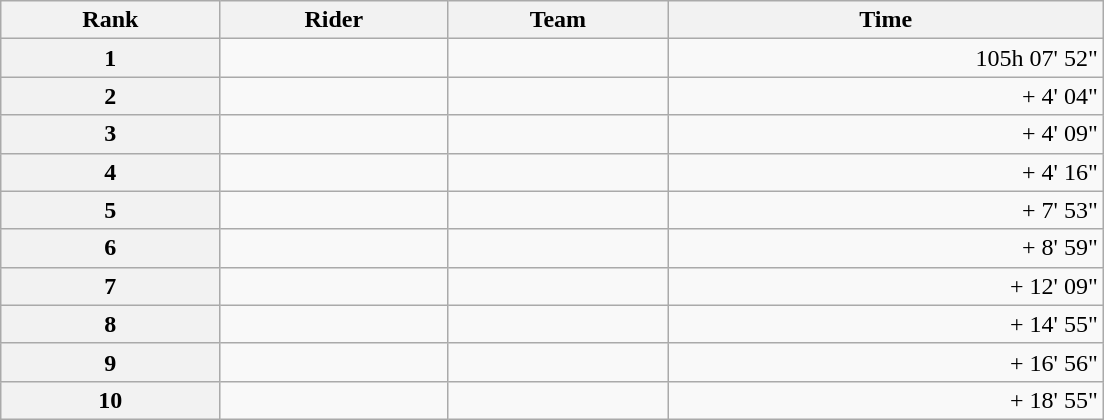<table class="wikitable" style="width:46em;margin-bottom:0;">
<tr>
<th scope="col">Rank</th>
<th scope="col">Rider</th>
<th scope="col">Team</th>
<th scope="col">Time</th>
</tr>
<tr>
<th scope="row">1</th>
<td>  </td>
<td></td>
<td style="text-align:right;">105h 07' 52"</td>
</tr>
<tr>
<th scope="row">2</th>
<td></td>
<td></td>
<td style="text-align:right;">+ 4' 04"</td>
</tr>
<tr>
<th scope="row">3</th>
<td></td>
<td></td>
<td style="text-align:right;">+ 4' 09"</td>
</tr>
<tr>
<th scope="row">4</th>
<td> </td>
<td></td>
<td style="text-align:right;">+ 4' 16"</td>
</tr>
<tr>
<th scope="row">5</th>
<td></td>
<td></td>
<td style="text-align:right;">+ 7' 53"</td>
</tr>
<tr>
<th scope="row">6</th>
<td></td>
<td></td>
<td style="text-align:right;">+ 8' 59"</td>
</tr>
<tr>
<th scope="row">7</th>
<td> </td>
<td></td>
<td style="text-align:right;">+ 12' 09"</td>
</tr>
<tr>
<th scope="row">8</th>
<td></td>
<td></td>
<td style="text-align:right;">+ 14' 55"</td>
</tr>
<tr>
<th scope="row">9</th>
<td></td>
<td></td>
<td style="text-align:right;">+ 16' 56"</td>
</tr>
<tr>
<th scope="row">10</th>
<td></td>
<td></td>
<td style="text-align:right;">+ 18' 55"</td>
</tr>
</table>
